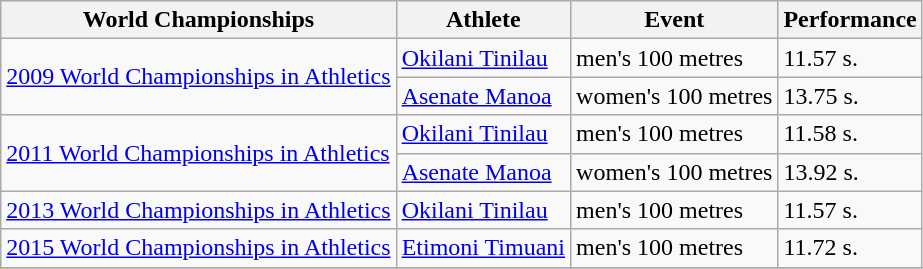<table class=wikitable>
<tr>
<th>World Championships</th>
<th>Athlete</th>
<th>Event</th>
<th>Performance</th>
</tr>
<tr>
<td rowspan="2"><a href='#'>2009 World Championships in Athletics</a></td>
<td><a href='#'>Okilani Tinilau</a></td>
<td>men's 100 metres</td>
<td>11.57 s.</td>
</tr>
<tr>
<td><a href='#'>Asenate Manoa</a></td>
<td>women's 100 metres</td>
<td>13.75 s.</td>
</tr>
<tr>
<td rowspan="2"><a href='#'>2011 World Championships in Athletics</a></td>
<td><a href='#'>Okilani Tinilau</a></td>
<td>men's 100 metres</td>
<td>11.58 s.</td>
</tr>
<tr>
<td><a href='#'>Asenate Manoa</a></td>
<td>women's 100 metres</td>
<td>13.92 s.</td>
</tr>
<tr>
<td><a href='#'>2013 World Championships in Athletics</a></td>
<td><a href='#'>Okilani Tinilau</a></td>
<td>men's 100 metres</td>
<td>11.57 s.</td>
</tr>
<tr>
<td><a href='#'>2015 World Championships in Athletics</a></td>
<td><a href='#'>Etimoni Timuani</a></td>
<td>men's 100 metres</td>
<td>11.72 s.</td>
</tr>
<tr>
</tr>
</table>
